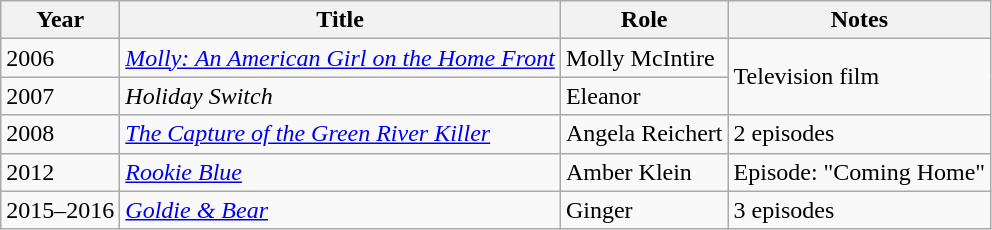<table class="wikitable sortable">
<tr>
<th>Year</th>
<th>Title</th>
<th>Role</th>
<th class="unsortable">Notes</th>
</tr>
<tr>
<td>2006</td>
<td><em><a href='#'>Molly: An American Girl on the Home Front</a></em></td>
<td>Molly McIntire</td>
<td rowspan="2">Television film</td>
</tr>
<tr>
<td>2007</td>
<td><em>Holiday Switch</em></td>
<td>Eleanor</td>
</tr>
<tr>
<td>2008</td>
<td data-sort-value="Capture of the Green River Killer, The"><em><a href='#'>The Capture of the Green River Killer</a></em></td>
<td>Angela Reichert</td>
<td>2 episodes</td>
</tr>
<tr>
<td>2012</td>
<td><em><a href='#'>Rookie Blue</a></em></td>
<td>Amber Klein</td>
<td>Episode: "Coming Home"</td>
</tr>
<tr>
<td>2015–2016</td>
<td><em><a href='#'>Goldie & Bear</a></em></td>
<td>Ginger</td>
<td>3 episodes</td>
</tr>
</table>
